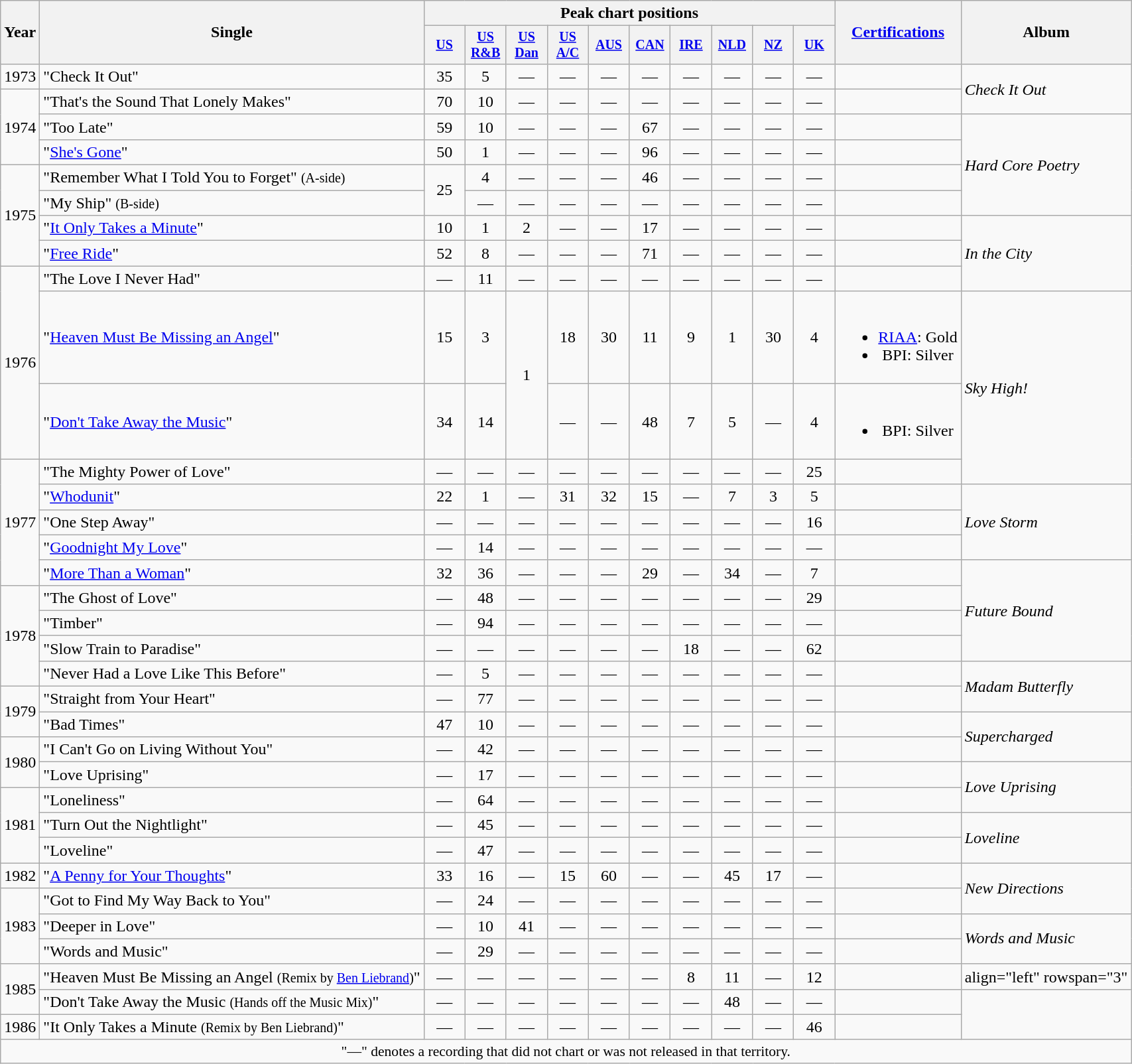<table class="wikitable" style="text-align:center;">
<tr>
<th rowspan="2">Year</th>
<th rowspan="2">Single</th>
<th colspan="10">Peak chart positions</th>
<th rowspan="2"><a href='#'>Certifications</a></th>
<th rowspan="2">Album</th>
</tr>
<tr style="font-size:smaller;">
<th style="width:35px;"><a href='#'>US</a><br></th>
<th style="width:35px;"><a href='#'>US R&B</a><br></th>
<th style="width:35px;"><a href='#'>US Dan</a><br></th>
<th style="width:35px;"><a href='#'>US<br>A/C</a><br></th>
<th style="width:35px;"><a href='#'>AUS</a><br></th>
<th style="width:35px;"><a href='#'>CAN</a><br></th>
<th style="width:35px;"><a href='#'>IRE</a><br></th>
<th style="width:35px;"><a href='#'>NLD</a><br></th>
<th style="width:35px;"><a href='#'>NZ</a><br></th>
<th style="width:35px;"><a href='#'>UK</a><br></th>
</tr>
<tr>
<td>1973</td>
<td style="text-align:left;">"Check It Out"</td>
<td>35</td>
<td>5</td>
<td>—</td>
<td>—</td>
<td>—</td>
<td>—</td>
<td>—</td>
<td>—</td>
<td>—</td>
<td>—</td>
<td></td>
<td style="text-align:left;" rowspan="2"><em>Check It Out</em></td>
</tr>
<tr>
<td rowspan="3">1974</td>
<td style="text-align:left;">"That's the Sound That Lonely Makes"</td>
<td>70</td>
<td>10</td>
<td>—</td>
<td>—</td>
<td>—</td>
<td>—</td>
<td>—</td>
<td>—</td>
<td>—</td>
<td>—</td>
<td></td>
</tr>
<tr>
<td style="text-align:left;">"Too Late"</td>
<td>59</td>
<td>10</td>
<td>—</td>
<td>—</td>
<td>—</td>
<td>67</td>
<td>—</td>
<td>—</td>
<td>—</td>
<td>—</td>
<td></td>
<td style="text-align:left;" rowspan="4"><em>Hard Core Poetry</em></td>
</tr>
<tr>
<td style="text-align:left;">"<a href='#'>She's Gone</a>"</td>
<td>50</td>
<td>1</td>
<td>—</td>
<td>—</td>
<td>—</td>
<td>96</td>
<td>—</td>
<td>—</td>
<td>—</td>
<td>—</td>
<td></td>
</tr>
<tr>
<td rowspan="4">1975</td>
<td style="text-align:left;">"Remember What I Told You to Forget" <small>(A-side)</small></td>
<td rowspan="2">25</td>
<td>4</td>
<td>—</td>
<td>—</td>
<td>—</td>
<td>46</td>
<td>—</td>
<td>—</td>
<td>—</td>
<td>—</td>
<td></td>
</tr>
<tr>
<td style="text-align:left;">"My Ship" <small>(B-side)</small></td>
<td>—</td>
<td>—</td>
<td>—</td>
<td>—</td>
<td>—</td>
<td>—</td>
<td>—</td>
<td>—</td>
<td>—</td>
<td></td>
</tr>
<tr>
<td style="text-align:left;">"<a href='#'>It Only Takes a Minute</a>"</td>
<td>10</td>
<td>1</td>
<td>2</td>
<td>—</td>
<td>—</td>
<td>17</td>
<td>—</td>
<td>—</td>
<td>—</td>
<td>—</td>
<td></td>
<td style="text-align:left;" rowspan="3"><em>In the City</em></td>
</tr>
<tr>
<td style="text-align:left;">"<a href='#'>Free Ride</a>"</td>
<td>52</td>
<td>8</td>
<td>—</td>
<td>—</td>
<td>—</td>
<td>71</td>
<td>—</td>
<td>—</td>
<td>—</td>
<td>—</td>
<td></td>
</tr>
<tr>
<td rowspan="3">1976</td>
<td style="text-align:left;">"The Love I Never Had"</td>
<td>—</td>
<td>11</td>
<td>—</td>
<td>—</td>
<td>—</td>
<td>—</td>
<td>—</td>
<td>—</td>
<td>—</td>
<td>—</td>
<td></td>
</tr>
<tr>
<td style="text-align:left;">"<a href='#'>Heaven Must Be Missing an Angel</a>"</td>
<td>15</td>
<td>3</td>
<td rowspan="2">1</td>
<td>18</td>
<td>30</td>
<td>11</td>
<td>9</td>
<td>1</td>
<td>30</td>
<td>4</td>
<td><br><ul><li><a href='#'>RIAA</a>: Gold</li><li>BPI: Silver</li></ul></td>
<td style="text-align:left;" rowspan="3"><em>Sky High!</em></td>
</tr>
<tr>
<td style="text-align:left;">"<a href='#'>Don't Take Away the Music</a>"</td>
<td>34</td>
<td>14</td>
<td>—</td>
<td>—</td>
<td>48</td>
<td>7</td>
<td>5</td>
<td>—</td>
<td>4</td>
<td><br><ul><li>BPI: Silver</li></ul></td>
</tr>
<tr>
<td rowspan="5">1977</td>
<td style="text-align:left;">"The Mighty Power of Love"</td>
<td>—</td>
<td>—</td>
<td>—</td>
<td>—</td>
<td>—</td>
<td>—</td>
<td>—</td>
<td>—</td>
<td>—</td>
<td>25</td>
<td></td>
</tr>
<tr>
<td style="text-align:left;">"<a href='#'>Whodunit</a>"</td>
<td>22</td>
<td>1</td>
<td>—</td>
<td>31</td>
<td>32</td>
<td>15</td>
<td>—</td>
<td>7</td>
<td>3</td>
<td>5</td>
<td></td>
<td style="text-align:left;" rowspan="3"><em>Love Storm</em></td>
</tr>
<tr>
<td style="text-align:left;">"One Step Away"</td>
<td>—</td>
<td>—</td>
<td>—</td>
<td>—</td>
<td>—</td>
<td>—</td>
<td>—</td>
<td>—</td>
<td>—</td>
<td>16</td>
<td></td>
</tr>
<tr>
<td style="text-align:left;">"<a href='#'>Goodnight My Love</a>"</td>
<td>—</td>
<td>14</td>
<td>—</td>
<td>—</td>
<td>—</td>
<td>—</td>
<td>—</td>
<td>—</td>
<td>—</td>
<td>—</td>
<td></td>
</tr>
<tr>
<td style="text-align:left;">"<a href='#'>More Than a Woman</a>"</td>
<td>32</td>
<td>36</td>
<td>—</td>
<td>—</td>
<td>—</td>
<td>29</td>
<td>—</td>
<td>34</td>
<td>—</td>
<td>7</td>
<td></td>
<td style="text-align:left;" rowspan="4"><em>Future Bound</em></td>
</tr>
<tr>
<td rowspan="4">1978</td>
<td style="text-align:left;">"The Ghost of Love"</td>
<td>—</td>
<td>48</td>
<td>—</td>
<td>—</td>
<td>—</td>
<td>—</td>
<td>—</td>
<td>—</td>
<td>—</td>
<td>29</td>
<td></td>
</tr>
<tr>
<td style="text-align:left;">"Timber"</td>
<td>—</td>
<td>94</td>
<td>—</td>
<td>—</td>
<td>—</td>
<td>—</td>
<td>—</td>
<td>—</td>
<td>—</td>
<td>—</td>
<td></td>
</tr>
<tr>
<td style="text-align:left;">"Slow Train to Paradise"</td>
<td>—</td>
<td>—</td>
<td>—</td>
<td>—</td>
<td>—</td>
<td>—</td>
<td>18</td>
<td>—</td>
<td>—</td>
<td>62</td>
<td></td>
</tr>
<tr>
<td style="text-align:left;">"Never Had a Love Like This Before"</td>
<td>—</td>
<td>5</td>
<td>—</td>
<td>—</td>
<td>—</td>
<td>—</td>
<td>—</td>
<td>—</td>
<td>—</td>
<td>—</td>
<td></td>
<td style="text-align:left;" rowspan="2"><em>Madam Butterfly</em></td>
</tr>
<tr>
<td rowspan="2">1979</td>
<td style="text-align:left;">"Straight from Your Heart"</td>
<td>—</td>
<td>77</td>
<td>—</td>
<td>—</td>
<td>—</td>
<td>—</td>
<td>—</td>
<td>—</td>
<td>—</td>
<td>—</td>
<td></td>
</tr>
<tr>
<td style="text-align:left;">"Bad Times"</td>
<td>47</td>
<td>10</td>
<td>—</td>
<td>—</td>
<td>—</td>
<td>—</td>
<td>—</td>
<td>—</td>
<td>—</td>
<td>—</td>
<td></td>
<td style="text-align:left;" rowspan="2"><em>Supercharged</em></td>
</tr>
<tr>
<td rowspan="2">1980</td>
<td style="text-align:left;">"I Can't Go on Living Without You"</td>
<td>—</td>
<td>42</td>
<td>—</td>
<td>—</td>
<td>—</td>
<td>—</td>
<td>—</td>
<td>—</td>
<td>—</td>
<td>—</td>
<td></td>
</tr>
<tr>
<td style="text-align:left;">"Love Uprising"</td>
<td>—</td>
<td>17</td>
<td>—</td>
<td>—</td>
<td>—</td>
<td>—</td>
<td>—</td>
<td>—</td>
<td>—</td>
<td>—</td>
<td></td>
<td style="text-align:left;" rowspan="2"><em>Love Uprising</em></td>
</tr>
<tr>
<td rowspan="3">1981</td>
<td style="text-align:left;">"Loneliness"</td>
<td>—</td>
<td>64</td>
<td>—</td>
<td>—</td>
<td>—</td>
<td>—</td>
<td>—</td>
<td>—</td>
<td>—</td>
<td>—</td>
<td></td>
</tr>
<tr>
<td style="text-align:left;">"Turn Out the Nightlight"</td>
<td>—</td>
<td>45</td>
<td>—</td>
<td>—</td>
<td>—</td>
<td>—</td>
<td>—</td>
<td>—</td>
<td>—</td>
<td>—</td>
<td></td>
<td style="text-align:left;" rowspan="2"><em>Loveline</em></td>
</tr>
<tr>
<td style="text-align:left;">"Loveline"</td>
<td>—</td>
<td>47</td>
<td>—</td>
<td>—</td>
<td>—</td>
<td>—</td>
<td>—</td>
<td>—</td>
<td>—</td>
<td>—</td>
<td></td>
</tr>
<tr>
<td>1982</td>
<td style="text-align:left;">"<a href='#'>A Penny for Your Thoughts</a>"</td>
<td>33</td>
<td>16</td>
<td>—</td>
<td>15</td>
<td>60</td>
<td>—</td>
<td>—</td>
<td>45</td>
<td>17</td>
<td>—</td>
<td></td>
<td style="text-align:left;" rowspan="2"><em>New Directions</em></td>
</tr>
<tr>
<td rowspan="3">1983</td>
<td style="text-align:left;">"Got to Find My Way Back to You"</td>
<td>—</td>
<td>24</td>
<td>—</td>
<td>—</td>
<td>—</td>
<td>—</td>
<td>—</td>
<td>—</td>
<td>—</td>
<td>—</td>
<td></td>
</tr>
<tr>
<td style="text-align:left;">"Deeper in Love"</td>
<td>—</td>
<td>10</td>
<td>41</td>
<td>—</td>
<td>—</td>
<td>—</td>
<td>—</td>
<td>—</td>
<td>—</td>
<td>—</td>
<td></td>
<td style="text-align:left;" rowspan="2"><em>Words and Music</em></td>
</tr>
<tr>
<td style="text-align:left;">"Words and Music"</td>
<td>—</td>
<td>29</td>
<td>—</td>
<td>—</td>
<td>—</td>
<td>—</td>
<td>—</td>
<td>—</td>
<td>—</td>
<td>—</td>
<td></td>
</tr>
<tr>
<td rowspan="2">1985</td>
<td style="text-align:left;">"Heaven Must Be Missing an Angel <small>(Remix by <a href='#'>Ben Liebrand</a>)</small>"</td>
<td>—</td>
<td>—</td>
<td>—</td>
<td>—</td>
<td>—</td>
<td>—</td>
<td>8</td>
<td>11</td>
<td>—</td>
<td>12</td>
<td></td>
<td>align="left" rowspan="3" </td>
</tr>
<tr>
<td style="text-align:left;">"Don't Take Away the Music <small>(Hands off the Music Mix)</small>"</td>
<td>—</td>
<td>—</td>
<td>—</td>
<td>—</td>
<td>—</td>
<td>—</td>
<td>—</td>
<td>48</td>
<td>—</td>
<td>—</td>
<td></td>
</tr>
<tr>
<td>1986</td>
<td style="text-align:left;">"It Only Takes a Minute <small>(Remix by Ben Liebrand)</small>"</td>
<td>—</td>
<td>—</td>
<td>—</td>
<td>—</td>
<td>—</td>
<td>—</td>
<td>—</td>
<td>—</td>
<td>—</td>
<td>46</td>
<td></td>
</tr>
<tr>
<td colspan="15" style="font-size:90%">"—" denotes a recording that did not chart or was not released in that territory.</td>
</tr>
</table>
